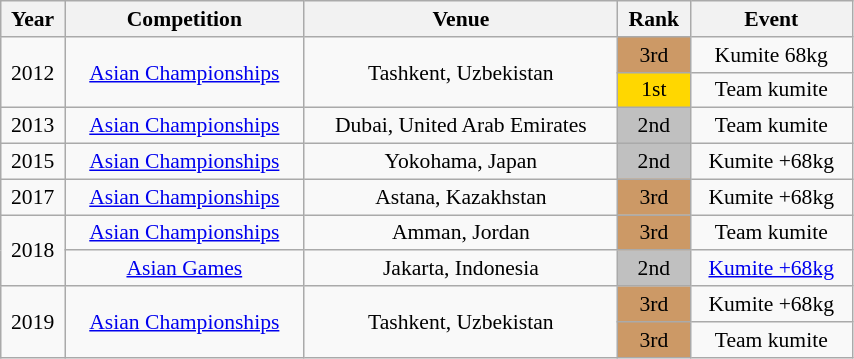<table class="wikitable sortable" width=45% style="font-size:90%; text-align:center;">
<tr>
<th>Year</th>
<th>Competition</th>
<th>Venue</th>
<th>Rank</th>
<th>Event</th>
</tr>
<tr>
<td rowspan=2>2012</td>
<td rowspan=2><a href='#'>Asian Championships</a></td>
<td rowspan=2>Tashkent, Uzbekistan</td>
<td bgcolor="cc9966">3rd</td>
<td>Kumite 68kg</td>
</tr>
<tr>
<td bgcolor="gold">1st</td>
<td>Team kumite</td>
</tr>
<tr>
<td>2013</td>
<td><a href='#'>Asian Championships</a></td>
<td>Dubai, United Arab Emirates</td>
<td bgcolor="silver">2nd</td>
<td>Team kumite</td>
</tr>
<tr>
<td>2015</td>
<td><a href='#'>Asian Championships</a></td>
<td>Yokohama, Japan</td>
<td bgcolor="silver">2nd</td>
<td>Kumite +68kg</td>
</tr>
<tr>
<td>2017</td>
<td><a href='#'>Asian Championships</a></td>
<td>Astana, Kazakhstan</td>
<td bgcolor="cc9966">3rd</td>
<td>Kumite +68kg</td>
</tr>
<tr>
<td rowspan=2>2018</td>
<td><a href='#'>Asian Championships</a></td>
<td>Amman, Jordan</td>
<td bgcolor="cc9966">3rd</td>
<td>Team kumite</td>
</tr>
<tr>
<td><a href='#'>Asian Games</a></td>
<td>Jakarta, Indonesia</td>
<td bgcolor="silver">2nd</td>
<td><a href='#'>Kumite +68kg</a></td>
</tr>
<tr>
<td rowspan=2>2019</td>
<td rowspan=2><a href='#'>Asian Championships</a></td>
<td rowspan=2>Tashkent, Uzbekistan</td>
<td bgcolor="cc9966">3rd</td>
<td>Kumite +68kg</td>
</tr>
<tr>
<td bgcolor="cc9966">3rd</td>
<td>Team kumite</td>
</tr>
</table>
